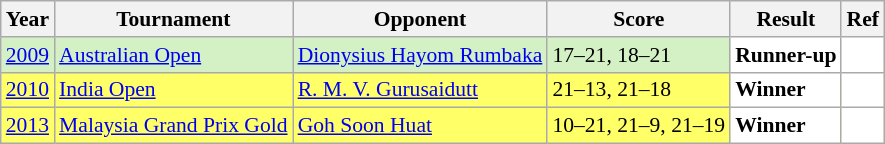<table class="sortable wikitable" style="font-size: 90%;">
<tr>
<th>Year</th>
<th>Tournament</th>
<th>Opponent</th>
<th>Score</th>
<th>Result</th>
<th>Ref</th>
</tr>
<tr style="background:#D4F1C5">
<td align="center"><a href='#'>2009</a></td>
<td align="left"><a href='#'>Australian Open</a></td>
<td align="left"> <a href='#'>Dionysius Hayom Rumbaka</a></td>
<td align="left">17–21, 18–21</td>
<td style="text-align:left; background:white"> <strong>Runner-up</strong></td>
<td style="text-align:center; background:white"></td>
</tr>
<tr style="background:#FFFF67">
<td align="center"><a href='#'>2010</a></td>
<td align="left"><a href='#'>India Open</a></td>
<td align="left"> <a href='#'>R. M. V. Gurusaidutt</a></td>
<td align="left">21–13, 21–18</td>
<td style="text-align:left; background:white"> <strong>Winner</strong></td>
<td style="text-align:center; background:white"></td>
</tr>
<tr style="background:#FFFF67">
<td align="center"><a href='#'>2013</a></td>
<td align="left"><a href='#'>Malaysia Grand Prix Gold</a></td>
<td align="left"> <a href='#'>Goh Soon Huat</a></td>
<td align="left">10–21, 21–9, 21–19</td>
<td style="text-align:left; background:white"> <strong>Winner</strong></td>
<td style="text-align:center; background:white"></td>
</tr>
</table>
